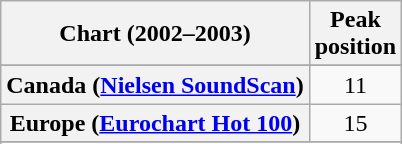<table class="wikitable sortable plainrowheaders" style="text-align:center">
<tr>
<th>Chart (2002–2003)</th>
<th>Peak<br>position</th>
</tr>
<tr>
</tr>
<tr>
<th scope="row">Canada (<a href='#'>Nielsen SoundScan</a>)</th>
<td>11</td>
</tr>
<tr>
<th scope="row">Europe (<a href='#'>Eurochart Hot 100</a>)</th>
<td>15</td>
</tr>
<tr>
</tr>
<tr>
</tr>
<tr>
</tr>
<tr>
</tr>
<tr>
</tr>
<tr>
</tr>
<tr>
</tr>
<tr>
</tr>
<tr>
</tr>
<tr>
</tr>
<tr>
</tr>
<tr>
</tr>
<tr>
</tr>
<tr>
</tr>
<tr>
</tr>
</table>
